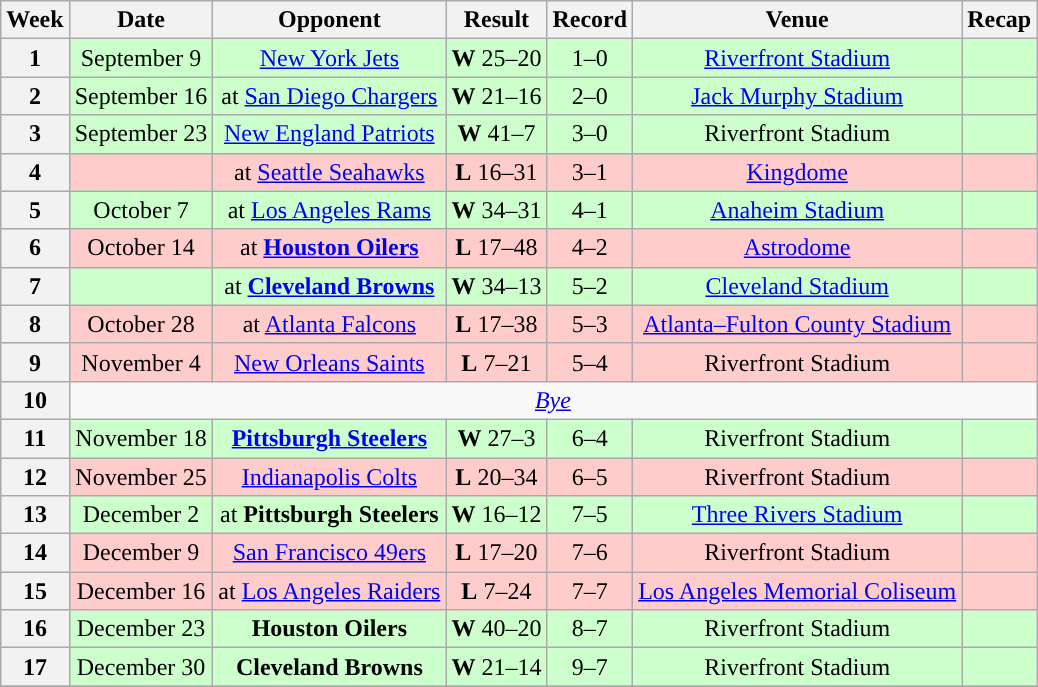<table class="wikitable" style="text-align:center">
<tr>
<th>Week</th>
<th>Date</th>
<th>Opponent</th>
<th>Result</th>
<th>Record</th>
<th>Venue</th>
<th>Recap</th>
</tr>
<tr style="background:#cfc">
<th>1</th>
<td>September 9</td>
<td><a href='#'>New York Jets</a></td>
<td><strong>W</strong> 25–20</td>
<td>1–0</td>
<td><a href='#'>Riverfront Stadium</a></td>
<td></td>
</tr>
<tr style="background:#cfc">
<th>2</th>
<td>September 16</td>
<td>at <a href='#'>San Diego Chargers</a></td>
<td><strong>W</strong> 21–16</td>
<td>2–0</td>
<td><a href='#'>Jack Murphy Stadium</a></td>
<td></td>
</tr>
<tr style="background:#cfc">
<th>3</th>
<td>September 23</td>
<td><a href='#'>New England Patriots</a></td>
<td><strong>W</strong> 41–7</td>
<td>3–0</td>
<td>Riverfront Stadium</td>
<td></td>
</tr>
<tr style="background:#fcc">
<th>4</th>
<td></td>
<td>at <a href='#'>Seattle Seahawks</a></td>
<td><strong>L</strong> 16–31</td>
<td>3–1</td>
<td><a href='#'>Kingdome</a></td>
<td></td>
</tr>
<tr style="background:#cfc">
<th>5</th>
<td>October 7</td>
<td>at <a href='#'>Los Angeles Rams</a></td>
<td><strong>W</strong> 34–31 </td>
<td>4–1</td>
<td><a href='#'>Anaheim Stadium</a></td>
<td></td>
</tr>
<tr style="background:#fcc">
<th>6</th>
<td>October 14</td>
<td>at <strong><a href='#'>Houston Oilers</a></strong></td>
<td><strong>L</strong> 17–48</td>
<td>4–2</td>
<td><a href='#'>Astrodome</a></td>
<td></td>
</tr>
<tr style="background:#cfc">
<th>7</th>
<td></td>
<td>at <strong><a href='#'>Cleveland Browns</a></strong></td>
<td><strong>W</strong> 34–13</td>
<td>5–2</td>
<td><a href='#'>Cleveland Stadium</a></td>
<td></td>
</tr>
<tr style="background:#fcc">
<th>8</th>
<td>October 28</td>
<td>at <a href='#'>Atlanta Falcons</a></td>
<td><strong>L</strong> 17–38</td>
<td>5–3</td>
<td><a href='#'>Atlanta–Fulton County Stadium</a></td>
<td></td>
</tr>
<tr style="background:#fcc">
<th>9</th>
<td>November 4</td>
<td><a href='#'>New Orleans Saints</a></td>
<td><strong>L</strong>  7–21</td>
<td>5–4</td>
<td>Riverfront Stadium</td>
<td></td>
</tr>
<tr>
<th>10</th>
<td align="center" colspan="7"><em><a href='#'>Bye</a></em></td>
</tr>
<tr style="background: #cfc;">
<th>11</th>
<td>November 18</td>
<td><strong><a href='#'>Pittsburgh Steelers</a></strong></td>
<td><strong>W</strong> 27–3</td>
<td>6–4</td>
<td>Riverfront Stadium</td>
<td></td>
</tr>
<tr style="background:#fcc">
<th>12</th>
<td>November 25</td>
<td><a href='#'>Indianapolis Colts</a></td>
<td><strong>L</strong> 20–34</td>
<td>6–5</td>
<td>Riverfront Stadium</td>
<td></td>
</tr>
<tr style="background:#cfc">
<th>13</th>
<td>December 2</td>
<td>at <strong>Pittsburgh Steelers</strong></td>
<td><strong>W</strong> 16–12</td>
<td>7–5</td>
<td><a href='#'>Three Rivers Stadium</a></td>
<td></td>
</tr>
<tr style="background:#fcc">
<th>14</th>
<td>December 9</td>
<td><a href='#'>San Francisco 49ers</a></td>
<td><strong>L</strong> 17–20 </td>
<td>7–6</td>
<td>Riverfront Stadium</td>
<td></td>
</tr>
<tr style="background:#fcc">
<th>15</th>
<td>December 16</td>
<td>at <a href='#'>Los Angeles Raiders</a></td>
<td><strong>L</strong>  7–24</td>
<td>7–7</td>
<td><a href='#'>Los Angeles Memorial Coliseum</a></td>
<td></td>
</tr>
<tr style="background:#cfc">
<th>16</th>
<td>December 23</td>
<td><strong>Houston Oilers</strong></td>
<td><strong>W</strong> 40–20</td>
<td>8–7</td>
<td>Riverfront Stadium</td>
<td></td>
</tr>
<tr style="background:#cfc">
<th>17</th>
<td>December 30</td>
<td><strong>Cleveland Browns</strong></td>
<td><strong>W</strong> 21–14</td>
<td>9–7</td>
<td>Riverfront Stadium</td>
<td></td>
</tr>
<tr>
</tr>
</table>
